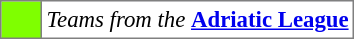<table bgcolor="#f7f8ff" cellpadding="3" cellspacing="0" border="1" style="font-size: 95%; border: gray solid 1px; border-collapse: collapse;text-align:center;">
<tr>
<td style="background: #7fff00;" width="20"></td>
<td bgcolor="#ffffff" align="left"><em>Teams from the</em> <strong><a href='#'>Adriatic League</a></strong></td>
</tr>
</table>
